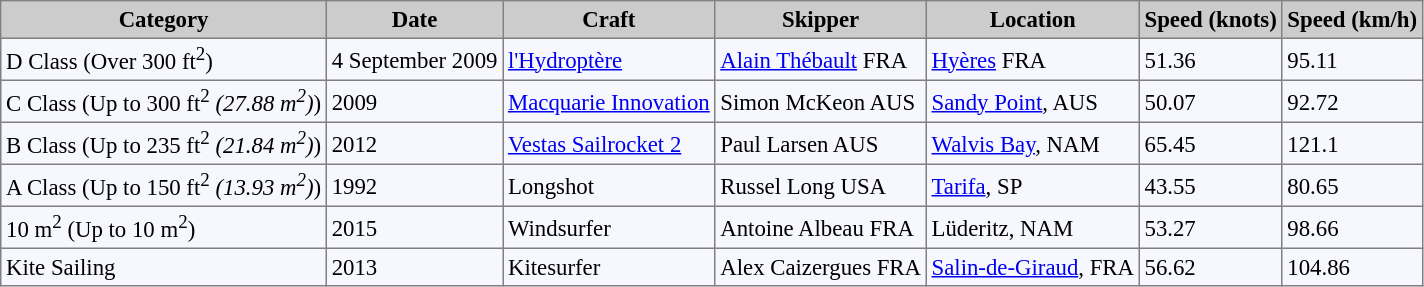<table bgcolor="#f7f8ff" cellpadding="3" cellspacing="0" border="1" style="font-size: 95%; border: gray solid 1px; border-collapse: collapse;">
<tr bgcolor="#CCCCCC" align="center">
<th>Category</th>
<th>Date</th>
<th>Craft</th>
<th>Skipper</th>
<th>Location</th>
<th>Speed (knots)</th>
<th>Speed (km/h)</th>
</tr>
<tr>
<td>D Class (Over 300 ft<sup>2</sup>)</td>
<td>4 September 2009</td>
<td><a href='#'>l'Hydroptère</a></td>
<td><a href='#'>Alain Thébault</a> FRA</td>
<td><a href='#'>Hyères</a> FRA</td>
<td>51.36</td>
<td>95.11</td>
</tr>
<tr>
<td>C Class (Up to 300 ft<sup>2</sup> <em>(27.88 m<sup>2</sup>)</em>)</td>
<td>2009</td>
<td><a href='#'>Macquarie Innovation</a></td>
<td>Simon McKeon AUS</td>
<td><a href='#'>Sandy Point</a>, AUS</td>
<td>50.07</td>
<td>92.72</td>
</tr>
<tr>
<td>B Class (Up to 235 ft<sup>2</sup> <em>(21.84 m<sup>2</sup>)</em>)</td>
<td>2012</td>
<td><a href='#'>Vestas Sailrocket 2</a></td>
<td>Paul Larsen AUS</td>
<td><a href='#'>Walvis Bay</a>, NAM</td>
<td>65.45</td>
<td>121.1</td>
</tr>
<tr>
<td>A Class (Up to 150 ft<sup>2</sup> <em>(13.93 m<sup>2</sup>)</em>)</td>
<td>1992</td>
<td>Longshot</td>
<td>Russel Long USA</td>
<td><a href='#'>Tarifa</a>, SP</td>
<td>43.55</td>
<td>80.65</td>
</tr>
<tr>
<td>10 m<sup>2</sup> (Up to 10 m<sup>2</sup>)</td>
<td>2015</td>
<td>Windsurfer</td>
<td>Antoine Albeau FRA</td>
<td>Lüderitz, NAM</td>
<td>53.27</td>
<td>98.66</td>
</tr>
<tr>
<td>Kite Sailing</td>
<td>2013</td>
<td>Kitesurfer</td>
<td>Alex Caizergues FRA</td>
<td><a href='#'>Salin-de-Giraud</a>, FRA</td>
<td>56.62</td>
<td>104.86</td>
</tr>
</table>
